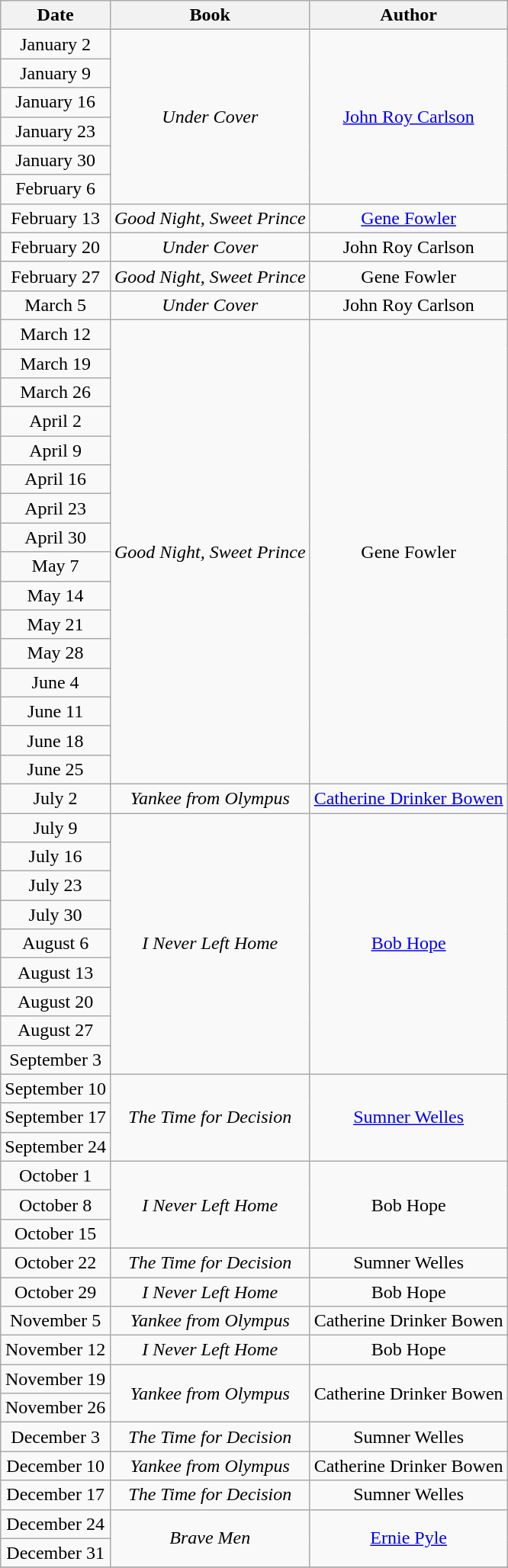<table class="wikitable sortable" style="text-align: center">
<tr>
<th>Date</th>
<th>Book</th>
<th>Author</th>
</tr>
<tr>
<td>January 2</td>
<td rowspan=6><em>Under Cover</em></td>
<td rowspan=6><a href='#'>John Roy Carlson</a></td>
</tr>
<tr>
<td>January 9</td>
</tr>
<tr>
<td>January 16</td>
</tr>
<tr>
<td>January 23</td>
</tr>
<tr>
<td>January 30</td>
</tr>
<tr>
<td>February 6</td>
</tr>
<tr>
<td>February 13</td>
<td><em>Good Night, Sweet Prince</em></td>
<td><a href='#'>Gene Fowler</a></td>
</tr>
<tr>
<td>February 20</td>
<td><em>Under Cover</em></td>
<td>John Roy Carlson</td>
</tr>
<tr>
<td>February 27</td>
<td><em>Good Night, Sweet Prince</em></td>
<td>Gene Fowler</td>
</tr>
<tr>
<td>March 5</td>
<td><em>Under Cover</em></td>
<td>John Roy Carlson</td>
</tr>
<tr>
<td>March 12</td>
<td rowspan=16><em>Good Night, Sweet Prince</em></td>
<td rowspan=16>Gene Fowler</td>
</tr>
<tr>
<td>March 19</td>
</tr>
<tr>
<td>March 26</td>
</tr>
<tr>
<td>April 2</td>
</tr>
<tr>
<td>April 9</td>
</tr>
<tr>
<td>April 16</td>
</tr>
<tr>
<td>April 23</td>
</tr>
<tr>
<td>April 30</td>
</tr>
<tr>
<td>May 7</td>
</tr>
<tr>
<td>May 14</td>
</tr>
<tr>
<td>May 21</td>
</tr>
<tr>
<td>May 28</td>
</tr>
<tr>
<td>June 4</td>
</tr>
<tr>
<td>June 11</td>
</tr>
<tr>
<td>June 18</td>
</tr>
<tr>
<td>June 25</td>
</tr>
<tr>
<td>July 2</td>
<td><em>Yankee from Olympus</em></td>
<td><a href='#'>Catherine Drinker Bowen</a></td>
</tr>
<tr>
<td>July 9</td>
<td rowspan=9><em>I Never Left Home</em></td>
<td rowspan=9><a href='#'>Bob Hope</a></td>
</tr>
<tr>
<td>July 16</td>
</tr>
<tr>
<td>July 23</td>
</tr>
<tr>
<td>July 30</td>
</tr>
<tr>
<td>August 6</td>
</tr>
<tr>
<td>August 13</td>
</tr>
<tr>
<td>August 20</td>
</tr>
<tr>
<td>August 27</td>
</tr>
<tr>
<td>September 3</td>
</tr>
<tr>
<td>September 10</td>
<td rowspan=3><em>The Time for Decision</em></td>
<td rowspan=3><a href='#'>Sumner Welles</a></td>
</tr>
<tr>
<td>September 17</td>
</tr>
<tr>
<td>September 24</td>
</tr>
<tr>
<td>October 1</td>
<td rowspan=3><em>I Never Left Home</em></td>
<td rowspan=3>Bob Hope</td>
</tr>
<tr>
<td>October 8</td>
</tr>
<tr>
<td>October 15</td>
</tr>
<tr>
<td>October 22</td>
<td><em>The Time for Decision</em></td>
<td>Sumner Welles</td>
</tr>
<tr>
<td>October 29</td>
<td><em>I Never Left Home</em></td>
<td>Bob Hope</td>
</tr>
<tr>
<td>November 5</td>
<td><em>Yankee from Olympus</em></td>
<td>Catherine Drinker Bowen</td>
</tr>
<tr>
<td>November 12</td>
<td><em>I Never Left Home</em></td>
<td>Bob Hope</td>
</tr>
<tr>
<td>November 19</td>
<td rowspan=2><em>Yankee from Olympus</em></td>
<td rowspan=2>Catherine Drinker Bowen</td>
</tr>
<tr>
<td>November 26</td>
</tr>
<tr>
<td>December 3</td>
<td><em>The Time for Decision</em></td>
<td>Sumner Welles</td>
</tr>
<tr>
<td>December 10</td>
<td><em>Yankee from Olympus</em></td>
<td>Catherine Drinker Bowen</td>
</tr>
<tr>
<td>December 17</td>
<td><em>The Time for Decision</em></td>
<td>Sumner Welles</td>
</tr>
<tr>
<td>December 24</td>
<td rowspan=2><em>Brave Men</em></td>
<td rowspan=2><a href='#'>Ernie Pyle</a></td>
</tr>
<tr>
<td>December 31</td>
</tr>
<tr>
</tr>
</table>
